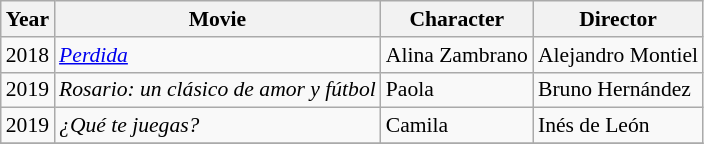<table class="wikitable" style="font-size: 90%;">
<tr>
<th>Year</th>
<th>Movie</th>
<th>Character</th>
<th>Director</th>
</tr>
<tr>
<td>2018</td>
<td><em><a href='#'>Perdida</a></em></td>
<td>Alina Zambrano</td>
<td>Alejandro Montiel</td>
</tr>
<tr>
<td>2019</td>
<td><em>Rosario: un clásico de amor y fútbol</em></td>
<td>Paola</td>
<td>Bruno Hernández</td>
</tr>
<tr>
<td>2019</td>
<td><em>¿Qué te juegas?</em></td>
<td>Camila</td>
<td>Inés de León</td>
</tr>
<tr>
</tr>
</table>
